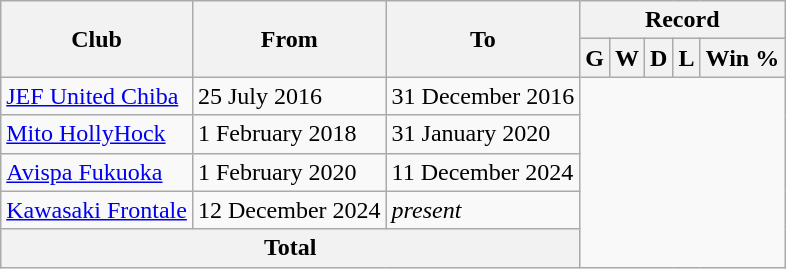<table class="wikitable" style="text-align: center">
<tr>
<th rowspan="2">Club</th>
<th rowspan="2">From</th>
<th rowspan="2">To</th>
<th colspan="5">Record</th>
</tr>
<tr>
<th>G</th>
<th>W</th>
<th>D</th>
<th>L</th>
<th>Win %</th>
</tr>
<tr>
<td align="left"><a href='#'>JEF United Chiba</a></td>
<td align="left">25 July 2016</td>
<td align="left">31 December 2016<br></td>
</tr>
<tr>
<td align="left"><a href='#'>Mito HollyHock</a></td>
<td align="left">1 February 2018</td>
<td align="left">31 January 2020<br></td>
</tr>
<tr>
<td align="left"><a href='#'>Avispa Fukuoka</a></td>
<td align="left">1 February 2020</td>
<td align="left">11 December 2024<br></td>
</tr>
<tr>
<td align="left"><a href='#'>Kawasaki Frontale</a></td>
<td align="left">12 December 2024</td>
<td align="left"><em>present</em><br></td>
</tr>
<tr>
<th colspan="3">Total<br></th>
</tr>
</table>
